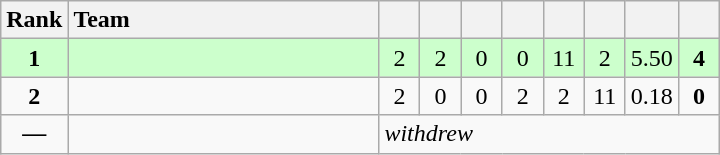<table class="wikitable" style="text-align: center;">
<tr>
<th width=20>Rank</th>
<th width=200 style="text-align:left;">Team</th>
<th width=20></th>
<th width=20></th>
<th width=20></th>
<th width=20></th>
<th width=20></th>
<th width=20></th>
<th width=20></th>
<th width=20></th>
</tr>
<tr style="background:#ccffcc;">
<td><strong>1</strong></td>
<td style="text-align:left;"></td>
<td>2</td>
<td>2</td>
<td>0</td>
<td>0</td>
<td>11</td>
<td>2</td>
<td>5.50</td>
<td><strong>4</strong></td>
</tr>
<tr>
<td><strong>2</strong></td>
<td style="text-align:left;"></td>
<td>2</td>
<td>0</td>
<td>0</td>
<td>2</td>
<td>2</td>
<td>11</td>
<td>0.18</td>
<td><strong>0</strong></td>
</tr>
<tr>
<td><strong>—</strong></td>
<td style="text-align:left;"></td>
<td align="left" colspan="8"><em>withdrew</em></td>
</tr>
</table>
